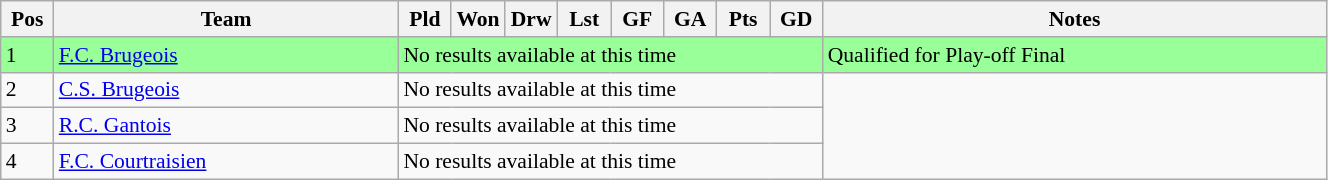<table class="wikitable" width=70% style="font-size:90%">
<tr>
<th width=4%><strong>Pos</strong></th>
<th width=26%><strong>Team</strong></th>
<th width=4%><strong>Pld</strong></th>
<th width=4%><strong>Won</strong></th>
<th width=4%><strong>Drw</strong></th>
<th width=4%><strong>Lst</strong></th>
<th width=4%><strong>GF</strong></th>
<th width=4%><strong>GA</strong></th>
<th width=4%><strong>Pts</strong></th>
<th width=4%><strong>GD</strong></th>
<th width=38%><strong>Notes</strong></th>
</tr>
<tr style="background:#99ff99">
<td>1</td>
<td><a href='#'>F.C. Brugeois</a></td>
<td colspan=8>No results available at this time</td>
<td>Qualified for Play-off Final</td>
</tr>
<tr>
<td>2</td>
<td><a href='#'>C.S. Brugeois</a></td>
<td colspan=8>No results available at this time</td>
</tr>
<tr>
<td>3</td>
<td><a href='#'>R.C. Gantois</a></td>
<td colspan=8>No results available at this time</td>
</tr>
<tr>
<td>4</td>
<td><a href='#'>F.C. Courtraisien</a></td>
<td colspan=8>No results available at this time</td>
</tr>
</table>
